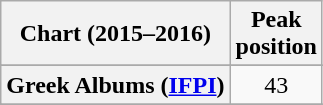<table class="wikitable plainrowheaders sortable" style="text-align:center;">
<tr>
<th scope="col">Chart (2015–2016)</th>
<th scope="col">Peak<br>position</th>
</tr>
<tr>
</tr>
<tr>
</tr>
<tr>
</tr>
<tr>
</tr>
<tr>
</tr>
<tr>
</tr>
<tr>
</tr>
<tr>
</tr>
<tr>
</tr>
<tr>
</tr>
<tr>
<th scope="row">Greek Albums (<a href='#'>IFPI</a>)</th>
<td>43</td>
</tr>
<tr>
</tr>
<tr>
</tr>
<tr>
</tr>
<tr>
</tr>
<tr>
</tr>
<tr>
</tr>
<tr>
</tr>
<tr>
</tr>
<tr>
</tr>
<tr>
</tr>
<tr>
</tr>
<tr>
</tr>
</table>
